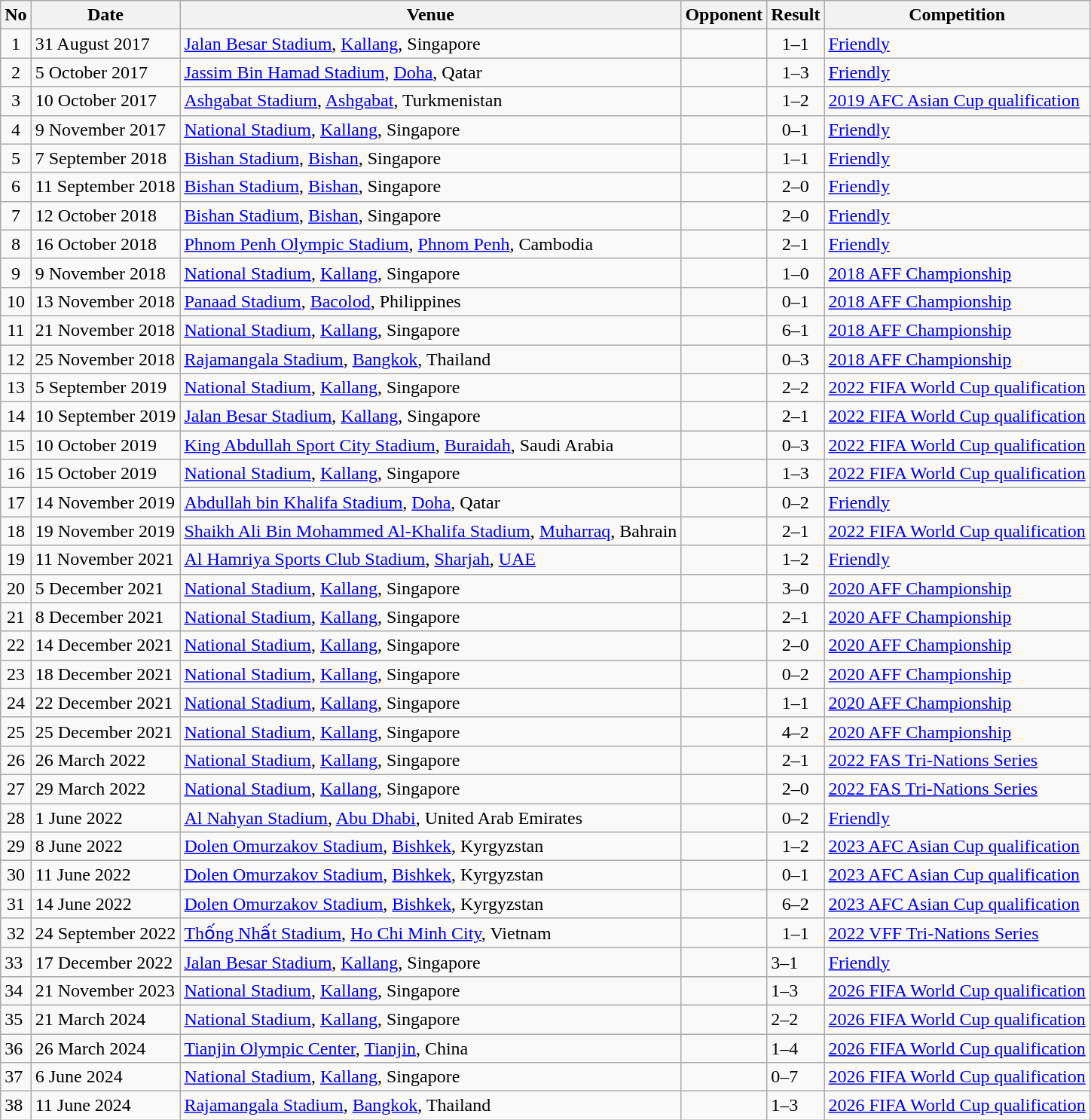<table class="wikitable">
<tr>
<th>No</th>
<th>Date</th>
<th>Venue</th>
<th>Opponent</th>
<th>Result</th>
<th>Competition</th>
</tr>
<tr>
<td align="center">1</td>
<td>31 August 2017</td>
<td><a href='#'>Jalan Besar Stadium</a>, <a href='#'>Kallang</a>, Singapore</td>
<td></td>
<td align="center">1–1</td>
<td><a href='#'>Friendly</a></td>
</tr>
<tr>
<td align="center">2</td>
<td>5 October 2017</td>
<td><a href='#'>Jassim Bin Hamad Stadium</a>, <a href='#'>Doha</a>, Qatar</td>
<td></td>
<td align="center">1–3</td>
<td><a href='#'>Friendly</a></td>
</tr>
<tr>
<td align="center">3</td>
<td>10 October 2017</td>
<td><a href='#'>Ashgabat Stadium</a>, <a href='#'>Ashgabat</a>, Turkmenistan</td>
<td></td>
<td align="center">1–2</td>
<td><a href='#'>2019 AFC Asian Cup qualification</a></td>
</tr>
<tr>
<td align="center">4</td>
<td>9 November 2017</td>
<td><a href='#'>National Stadium</a>, <a href='#'>Kallang</a>, Singapore</td>
<td></td>
<td align="center">0–1</td>
<td><a href='#'>Friendly</a></td>
</tr>
<tr>
<td align="center">5</td>
<td>7 September 2018</td>
<td><a href='#'>Bishan Stadium</a>, <a href='#'>Bishan</a>, Singapore</td>
<td></td>
<td align="center">1–1</td>
<td><a href='#'>Friendly</a></td>
</tr>
<tr>
<td align="center">6</td>
<td>11 September 2018</td>
<td><a href='#'>Bishan Stadium</a>, <a href='#'>Bishan</a>, Singapore</td>
<td></td>
<td align="center">2–0</td>
<td><a href='#'>Friendly</a></td>
</tr>
<tr>
<td align="center">7</td>
<td>12 October 2018</td>
<td><a href='#'>Bishan Stadium</a>, <a href='#'>Bishan</a>, Singapore</td>
<td></td>
<td align="center">2–0</td>
<td><a href='#'>Friendly</a></td>
</tr>
<tr>
<td align="center">8</td>
<td>16 October 2018</td>
<td><a href='#'>Phnom Penh Olympic Stadium</a>, <a href='#'>Phnom Penh</a>, Cambodia</td>
<td></td>
<td align="center">2–1</td>
<td><a href='#'>Friendly</a></td>
</tr>
<tr>
<td align="center">9</td>
<td>9 November 2018</td>
<td><a href='#'>National Stadium</a>, <a href='#'>Kallang</a>, Singapore</td>
<td></td>
<td align="center">1–0</td>
<td><a href='#'>2018 AFF Championship</a></td>
</tr>
<tr>
<td align="center">10</td>
<td>13 November 2018</td>
<td><a href='#'>Panaad Stadium</a>, <a href='#'>Bacolod</a>, Philippines</td>
<td></td>
<td align="center">0–1</td>
<td><a href='#'>2018 AFF Championship</a></td>
</tr>
<tr>
<td align="center">11</td>
<td>21 November 2018</td>
<td><a href='#'>National Stadium</a>, <a href='#'>Kallang</a>, Singapore</td>
<td></td>
<td align="center">6–1</td>
<td><a href='#'>2018 AFF Championship</a></td>
</tr>
<tr>
<td align="center">12</td>
<td>25 November 2018</td>
<td><a href='#'>Rajamangala Stadium</a>, <a href='#'>Bangkok</a>, Thailand</td>
<td></td>
<td align="center">0–3</td>
<td><a href='#'>2018 AFF Championship</a></td>
</tr>
<tr>
<td align="center">13</td>
<td>5 September 2019</td>
<td><a href='#'>National Stadium</a>, <a href='#'>Kallang</a>, Singapore</td>
<td></td>
<td align="center">2–2</td>
<td><a href='#'>2022 FIFA World Cup qualification</a></td>
</tr>
<tr>
<td align="center">14</td>
<td>10 September 2019</td>
<td><a href='#'>Jalan Besar Stadium</a>, <a href='#'>Kallang</a>, Singapore</td>
<td></td>
<td align="center">2–1</td>
<td><a href='#'>2022 FIFA World Cup qualification</a></td>
</tr>
<tr>
<td align="center">15</td>
<td>10 October 2019</td>
<td><a href='#'>King Abdullah Sport City Stadium</a>, <a href='#'>Buraidah</a>, Saudi Arabia</td>
<td></td>
<td align="center">0–3</td>
<td><a href='#'>2022 FIFA World Cup qualification</a></td>
</tr>
<tr>
<td align="center">16</td>
<td>15 October 2019</td>
<td><a href='#'>National Stadium</a>, <a href='#'>Kallang</a>, Singapore</td>
<td></td>
<td align="center">1–3</td>
<td><a href='#'>2022 FIFA World Cup qualification</a></td>
</tr>
<tr>
<td align="center">17</td>
<td>14 November 2019</td>
<td><a href='#'>Abdullah bin Khalifa Stadium</a>, <a href='#'>Doha</a>, Qatar</td>
<td></td>
<td align="center">0–2</td>
<td><a href='#'>Friendly</a></td>
</tr>
<tr>
<td align="center">18</td>
<td>19 November 2019</td>
<td><a href='#'>Shaikh Ali Bin Mohammed Al-Khalifa Stadium</a>, <a href='#'>Muharraq</a>, Bahrain</td>
<td></td>
<td align="center">2–1</td>
<td><a href='#'>2022 FIFA World Cup qualification</a></td>
</tr>
<tr>
<td align="center">19</td>
<td>11 November 2021</td>
<td><a href='#'>Al Hamriya Sports Club Stadium</a>, <a href='#'>Sharjah</a>, <a href='#'>UAE</a></td>
<td></td>
<td align="center">1–2</td>
<td><a href='#'>Friendly</a></td>
</tr>
<tr>
<td align="center">20</td>
<td>5 December 2021</td>
<td><a href='#'>National Stadium</a>, <a href='#'>Kallang</a>, Singapore</td>
<td></td>
<td align="center">3–0</td>
<td><a href='#'>2020 AFF Championship</a></td>
</tr>
<tr>
<td align="center">21</td>
<td>8 December 2021</td>
<td><a href='#'>National Stadium</a>, <a href='#'>Kallang</a>, Singapore</td>
<td></td>
<td align="center">2–1</td>
<td><a href='#'>2020 AFF Championship</a></td>
</tr>
<tr>
<td align="center">22</td>
<td>14 December 2021</td>
<td><a href='#'>National Stadium</a>, <a href='#'>Kallang</a>, Singapore</td>
<td></td>
<td align="center">2–0</td>
<td><a href='#'>2020 AFF Championship</a></td>
</tr>
<tr>
<td align="center">23</td>
<td>18 December 2021</td>
<td><a href='#'>National Stadium</a>, <a href='#'>Kallang</a>, Singapore</td>
<td></td>
<td align="center">0–2</td>
<td><a href='#'>2020 AFF Championship</a></td>
</tr>
<tr>
<td align="center">24</td>
<td>22 December 2021</td>
<td><a href='#'>National Stadium</a>, <a href='#'>Kallang</a>, Singapore</td>
<td></td>
<td align="center">1–1</td>
<td><a href='#'>2020 AFF Championship</a></td>
</tr>
<tr>
<td align="center">25</td>
<td>25 December 2021</td>
<td><a href='#'>National Stadium</a>, <a href='#'>Kallang</a>, Singapore</td>
<td></td>
<td align="center">4–2</td>
<td><a href='#'>2020 AFF Championship</a></td>
</tr>
<tr>
<td align="center">26</td>
<td>26 March 2022</td>
<td><a href='#'>National Stadium</a>, <a href='#'>Kallang</a>, Singapore</td>
<td></td>
<td align="center">2–1</td>
<td><a href='#'>2022 FAS Tri-Nations Series</a></td>
</tr>
<tr>
<td align="center">27</td>
<td>29 March 2022</td>
<td><a href='#'>National Stadium</a>, <a href='#'>Kallang</a>, Singapore</td>
<td></td>
<td align="center">2–0</td>
<td><a href='#'>2022 FAS Tri-Nations Series</a></td>
</tr>
<tr>
<td align="center">28</td>
<td>1 June 2022</td>
<td><a href='#'>Al Nahyan Stadium</a>, <a href='#'>Abu Dhabi</a>, United Arab Emirates</td>
<td></td>
<td align="center">0–2</td>
<td><a href='#'>Friendly</a></td>
</tr>
<tr>
<td align="center">29</td>
<td>8 June 2022</td>
<td><a href='#'>Dolen Omurzakov Stadium</a>, <a href='#'>Bishkek</a>, Kyrgyzstan</td>
<td></td>
<td align="center">1–2</td>
<td><a href='#'>2023 AFC Asian Cup qualification</a></td>
</tr>
<tr>
<td align="center">30</td>
<td>11 June 2022</td>
<td><a href='#'>Dolen Omurzakov Stadium</a>, <a href='#'>Bishkek</a>, Kyrgyzstan</td>
<td></td>
<td align="center">0–1</td>
<td><a href='#'>2023 AFC Asian Cup qualification</a></td>
</tr>
<tr>
<td align="center">31</td>
<td>14 June 2022</td>
<td><a href='#'>Dolen Omurzakov Stadium</a>, <a href='#'>Bishkek</a>, Kyrgyzstan</td>
<td></td>
<td align="center">6–2</td>
<td><a href='#'>2023 AFC Asian Cup qualification</a></td>
</tr>
<tr>
<td align="center">32</td>
<td>24 September 2022</td>
<td><a href='#'>Thống Nhất Stadium</a>, <a href='#'>Ho Chi Minh City</a>, Vietnam</td>
<td></td>
<td align="center">1–1</td>
<td><a href='#'>2022 VFF Tri-Nations Series</a></td>
</tr>
<tr>
<td>33</td>
<td>17 December 2022</td>
<td><a href='#'>Jalan Besar Stadium</a>, <a href='#'>Kallang</a>, Singapore</td>
<td></td>
<td>3–1</td>
<td><a href='#'>Friendly</a></td>
</tr>
<tr>
<td>34</td>
<td>21 November 2023</td>
<td><a href='#'>National Stadium</a>, <a href='#'>Kallang</a>, Singapore</td>
<td></td>
<td>1–3</td>
<td><a href='#'>2026 FIFA World Cup qualification</a></td>
</tr>
<tr>
<td>35</td>
<td>21 March 2024</td>
<td><a href='#'>National Stadium</a>, <a href='#'>Kallang</a>, Singapore</td>
<td></td>
<td>2–2</td>
<td><a href='#'>2026 FIFA World Cup qualification</a></td>
</tr>
<tr>
<td>36</td>
<td>26 March 2024</td>
<td><a href='#'>Tianjin Olympic Center</a>, <a href='#'>Tianjin</a>, China</td>
<td></td>
<td>1–4</td>
<td><a href='#'>2026 FIFA World Cup qualification</a></td>
</tr>
<tr>
<td>37</td>
<td>6 June 2024</td>
<td><a href='#'>National Stadium</a>, <a href='#'>Kallang</a>, Singapore</td>
<td></td>
<td>0–7</td>
<td><a href='#'>2026 FIFA World Cup qualification</a></td>
</tr>
<tr>
<td>38</td>
<td>11 June 2024</td>
<td><a href='#'>Rajamangala Stadium</a>, <a href='#'>Bangkok</a>, Thailand</td>
<td></td>
<td>1–3</td>
<td><a href='#'>2026 FIFA World Cup qualification</a></td>
</tr>
</table>
